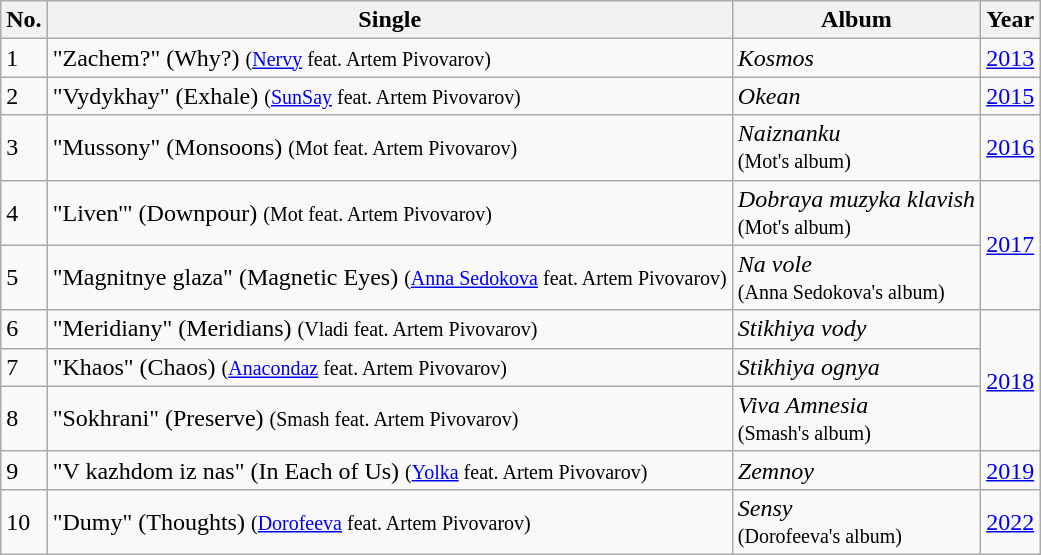<table class="wikitable">
<tr>
<th>No.</th>
<th>Single</th>
<th>Album</th>
<th>Year</th>
</tr>
<tr>
<td>1</td>
<td>"Zachem?" (Why?) <small>(<a href='#'>Nervy</a> feat. Artem Pivovarov)</small></td>
<td><em>Kosmos</em></td>
<td><a href='#'>2013</a></td>
</tr>
<tr>
<td>2</td>
<td>"Vydykhay" (Exhale) <small>(<a href='#'>SunSay</a> feat. Artem Pivovarov)</small></td>
<td><em>Okean</em></td>
<td><a href='#'>2015</a></td>
</tr>
<tr>
<td>3</td>
<td>"Mussony" (Monsoons) <small>(Mot feat. Artem Pivovarov)</small></td>
<td><em>Naiznanku</em><br><small>(Mot's album)</small></td>
<td><a href='#'>2016</a></td>
</tr>
<tr>
<td>4</td>
<td>"Liven'" (Downpour) <small>(Mot feat. Artem Pivovarov)</small></td>
<td><em>Dobraya muzyka klavish</em><br><small>(Mot's album)</small></td>
<td rowspan="2"><a href='#'>2017</a></td>
</tr>
<tr>
<td>5</td>
<td>"Magnitnye glaza" (Magnetic Eyes) <small>(<a href='#'>Anna Sedokova</a> feat. Artem Pivovarov)</small></td>
<td><em>Na vole</em><br><small>(Anna Sedokova's album)</small></td>
</tr>
<tr>
<td>6</td>
<td>"Meridiany" (Meridians) <small>(Vladi feat. Artem Pivovarov)</small></td>
<td><em>Stikhiya vody</em></td>
<td rowspan="3"><a href='#'>2018</a></td>
</tr>
<tr>
<td>7</td>
<td>"Khaos" (Chaos) <small>(<a href='#'>Anacondaz</a> feat. Artem Pivovarov)</small></td>
<td><em>Stikhiya ognya</em></td>
</tr>
<tr>
<td>8</td>
<td>"Sokhrani" (Preserve) <small>(Smash feat. Artem Pivovarov)</small></td>
<td><em>Viva Amnesia</em><br><small>(Smash's album)</small></td>
</tr>
<tr>
<td>9</td>
<td>"V kazhdom iz nas" (In Each of Us) <small>(<a href='#'>Yolka</a> feat. Artem Pivovarov)</small></td>
<td><em>Zemnoy</em></td>
<td><a href='#'>2019</a></td>
</tr>
<tr>
<td>10</td>
<td>"Dumy" (Thoughts) <small>(<a href='#'>Dorofeeva</a> feat. Artem Pivovarov)</small></td>
<td><em>Sensy</em><br><small>(Dorofeeva's album)</small></td>
<td><a href='#'>2022</a></td>
</tr>
</table>
